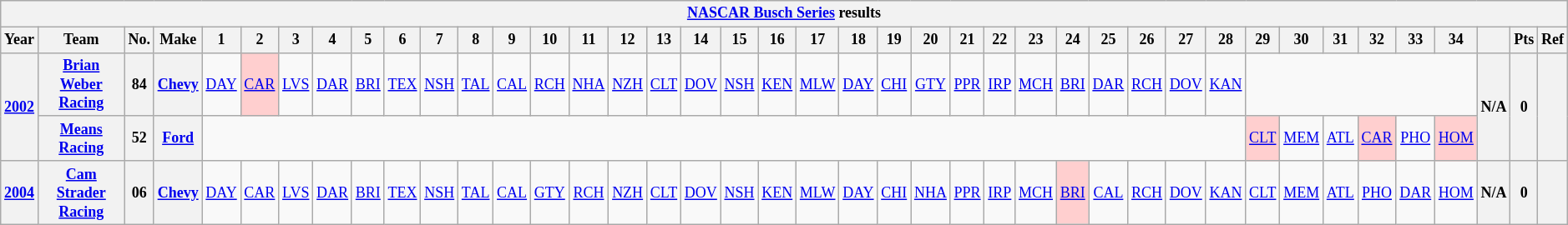<table class="wikitable" style="text-align:center; font-size:75%">
<tr>
<th colspan=42><a href='#'>NASCAR Busch Series</a> results</th>
</tr>
<tr>
<th>Year</th>
<th>Team</th>
<th>No.</th>
<th>Make</th>
<th>1</th>
<th>2</th>
<th>3</th>
<th>4</th>
<th>5</th>
<th>6</th>
<th>7</th>
<th>8</th>
<th>9</th>
<th>10</th>
<th>11</th>
<th>12</th>
<th>13</th>
<th>14</th>
<th>15</th>
<th>16</th>
<th>17</th>
<th>18</th>
<th>19</th>
<th>20</th>
<th>21</th>
<th>22</th>
<th>23</th>
<th>24</th>
<th>25</th>
<th>26</th>
<th>27</th>
<th>28</th>
<th>29</th>
<th>30</th>
<th>31</th>
<th>32</th>
<th>33</th>
<th>34</th>
<th></th>
<th>Pts</th>
<th>Ref</th>
</tr>
<tr>
<th rowspan=2><a href='#'>2002</a></th>
<th><a href='#'>Brian Weber Racing</a></th>
<th>84</th>
<th><a href='#'>Chevy</a></th>
<td><a href='#'>DAY</a></td>
<td style="background:#FFCFCF;"><a href='#'>CAR</a><br></td>
<td><a href='#'>LVS</a></td>
<td><a href='#'>DAR</a></td>
<td><a href='#'>BRI</a></td>
<td><a href='#'>TEX</a></td>
<td><a href='#'>NSH</a></td>
<td><a href='#'>TAL</a></td>
<td><a href='#'>CAL</a></td>
<td><a href='#'>RCH</a></td>
<td><a href='#'>NHA</a></td>
<td><a href='#'>NZH</a></td>
<td><a href='#'>CLT</a></td>
<td><a href='#'>DOV</a></td>
<td><a href='#'>NSH</a></td>
<td><a href='#'>KEN</a></td>
<td><a href='#'>MLW</a></td>
<td><a href='#'>DAY</a></td>
<td><a href='#'>CHI</a></td>
<td><a href='#'>GTY</a></td>
<td><a href='#'>PPR</a></td>
<td><a href='#'>IRP</a></td>
<td><a href='#'>MCH</a></td>
<td><a href='#'>BRI</a></td>
<td><a href='#'>DAR</a></td>
<td><a href='#'>RCH</a></td>
<td><a href='#'>DOV</a></td>
<td><a href='#'>KAN</a></td>
<td colspan=6></td>
<th rowspan=2>N/A</th>
<th rowspan=2>0</th>
<th rowspan=2></th>
</tr>
<tr>
<th><a href='#'>Means Racing</a></th>
<th>52</th>
<th><a href='#'>Ford</a></th>
<td colspan=28></td>
<td style="background:#FFCFCF;"><a href='#'>CLT</a><br></td>
<td><a href='#'>MEM</a></td>
<td><a href='#'>ATL</a></td>
<td style="background:#FFCFCF;"><a href='#'>CAR</a><br></td>
<td><a href='#'>PHO</a></td>
<td style="background:#FFCFCF;"><a href='#'>HOM</a><br></td>
</tr>
<tr>
<th><a href='#'>2004</a></th>
<th><a href='#'>Cam Strader Racing</a></th>
<th>06</th>
<th><a href='#'>Chevy</a></th>
<td><a href='#'>DAY</a></td>
<td><a href='#'>CAR</a></td>
<td><a href='#'>LVS</a></td>
<td><a href='#'>DAR</a></td>
<td><a href='#'>BRI</a></td>
<td><a href='#'>TEX</a></td>
<td><a href='#'>NSH</a></td>
<td><a href='#'>TAL</a></td>
<td><a href='#'>CAL</a></td>
<td><a href='#'>GTY</a></td>
<td><a href='#'>RCH</a></td>
<td><a href='#'>NZH</a></td>
<td><a href='#'>CLT</a></td>
<td><a href='#'>DOV</a></td>
<td><a href='#'>NSH</a></td>
<td><a href='#'>KEN</a></td>
<td><a href='#'>MLW</a></td>
<td><a href='#'>DAY</a></td>
<td><a href='#'>CHI</a></td>
<td><a href='#'>NHA</a></td>
<td><a href='#'>PPR</a></td>
<td><a href='#'>IRP</a></td>
<td><a href='#'>MCH</a></td>
<td style="background:#FFCFCF;"><a href='#'>BRI</a><br></td>
<td><a href='#'>CAL</a></td>
<td><a href='#'>RCH</a></td>
<td><a href='#'>DOV</a></td>
<td><a href='#'>KAN</a></td>
<td><a href='#'>CLT</a></td>
<td><a href='#'>MEM</a></td>
<td><a href='#'>ATL</a></td>
<td><a href='#'>PHO</a></td>
<td><a href='#'>DAR</a></td>
<td><a href='#'>HOM</a></td>
<th>N/A</th>
<th>0</th>
<th></th>
</tr>
</table>
